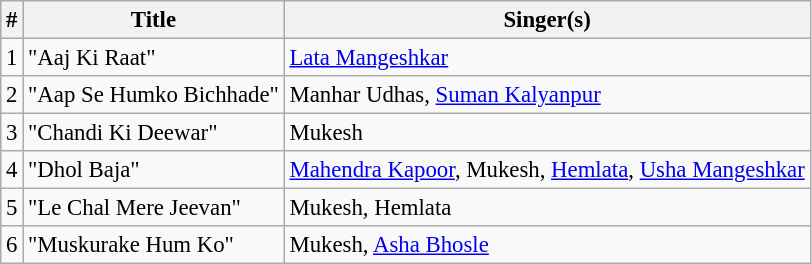<table class="wikitable" style="font-size:95%;">
<tr>
<th>#</th>
<th>Title</th>
<th>Singer(s)</th>
</tr>
<tr>
<td>1</td>
<td>"Aaj Ki Raat"</td>
<td><a href='#'>Lata Mangeshkar</a></td>
</tr>
<tr>
<td>2</td>
<td>"Aap Se Humko Bichhade"</td>
<td>Manhar Udhas, <a href='#'>Suman Kalyanpur</a></td>
</tr>
<tr>
<td>3</td>
<td>"Chandi Ki Deewar"</td>
<td>Mukesh</td>
</tr>
<tr>
<td>4</td>
<td>"Dhol Baja"</td>
<td><a href='#'>Mahendra Kapoor</a>, Mukesh, <a href='#'>Hemlata</a>, <a href='#'>Usha Mangeshkar</a></td>
</tr>
<tr>
<td>5</td>
<td>"Le Chal Mere Jeevan"</td>
<td>Mukesh, Hemlata</td>
</tr>
<tr>
<td>6</td>
<td>"Muskurake Hum Ko"</td>
<td>Mukesh, <a href='#'>Asha Bhosle</a></td>
</tr>
</table>
